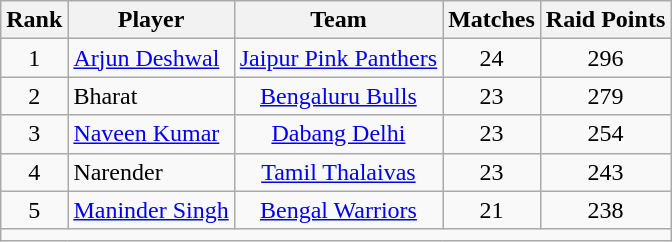<table class="wikitable" style="text-align: center;">
<tr>
<th>Rank</th>
<th>Player</th>
<th>Team</th>
<th>Matches</th>
<th>Raid Points</th>
</tr>
<tr>
<td>1</td>
<td style="text-align:left"> <a href='#'>Arjun Deshwal</a></td>
<td><a href='#'>Jaipur Pink Panthers</a></td>
<td>24</td>
<td>296</td>
</tr>
<tr>
<td>2</td>
<td style="text-align:left"> Bharat</td>
<td><a href='#'>Bengaluru Bulls</a></td>
<td>23</td>
<td>279</td>
</tr>
<tr>
<td>3</td>
<td style="text-align:left"> <a href='#'>Naveen Kumar</a></td>
<td><a href='#'>Dabang Delhi</a></td>
<td>23</td>
<td>254</td>
</tr>
<tr>
<td>4</td>
<td style="text-align:left"> Narender</td>
<td><a href='#'>Tamil Thalaivas</a></td>
<td>23</td>
<td>243</td>
</tr>
<tr>
<td>5</td>
<td style="text-align:left"> <a href='#'>Maninder Singh</a></td>
<td><a href='#'>Bengal Warriors</a></td>
<td>21</td>
<td>238</td>
</tr>
<tr>
<td colspan="5"></td>
</tr>
</table>
